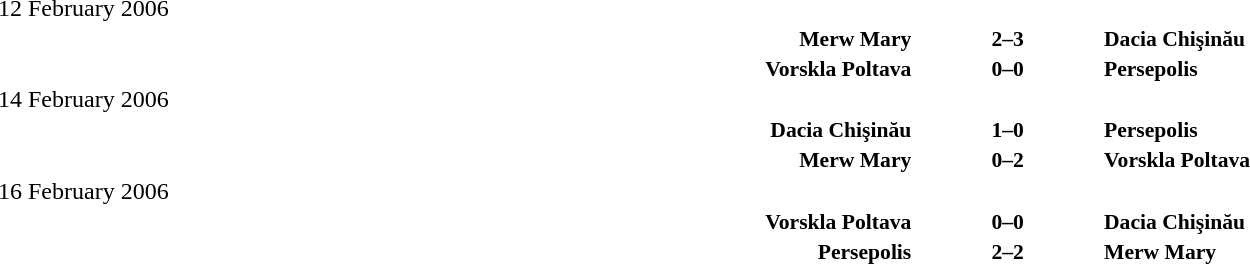<table width=100% cellspacing=1>
<tr>
<th></th>
<th></th>
<th></th>
</tr>
<tr>
<td>12 February 2006</td>
</tr>
<tr style=font-size:90%>
<td align=right><strong>Merw Mary</strong></td>
<td align=center><strong>2–3</strong></td>
<td><strong>Dacia Chişinău</strong></td>
</tr>
<tr style=font-size:90%>
<td align=right><strong>Vorskla Poltava</strong></td>
<td align=center><strong>0–0</strong></td>
<td><strong>Persepolis</strong></td>
</tr>
<tr>
<td>14 February 2006</td>
</tr>
<tr style=font-size:90%>
<td align=right><strong>Dacia Chişinău</strong></td>
<td align=center><strong>1–0</strong></td>
<td><strong>Persepolis</strong></td>
</tr>
<tr style=font-size:90%>
<td align=right><strong>Merw Mary</strong></td>
<td align=center><strong>0–2</strong></td>
<td><strong>Vorskla Poltava</strong></td>
</tr>
<tr>
<td>16 February 2006</td>
</tr>
<tr style=font-size:90%>
<td align=right><strong>Vorskla Poltava</strong></td>
<td align=center><strong>0–0</strong></td>
<td><strong>Dacia Chişinău</strong></td>
</tr>
<tr style=font-size:90%>
<td align=right><strong>Persepolis</strong></td>
<td align=center><strong>2–2</strong></td>
<td><strong>Merw Mary</strong></td>
</tr>
</table>
